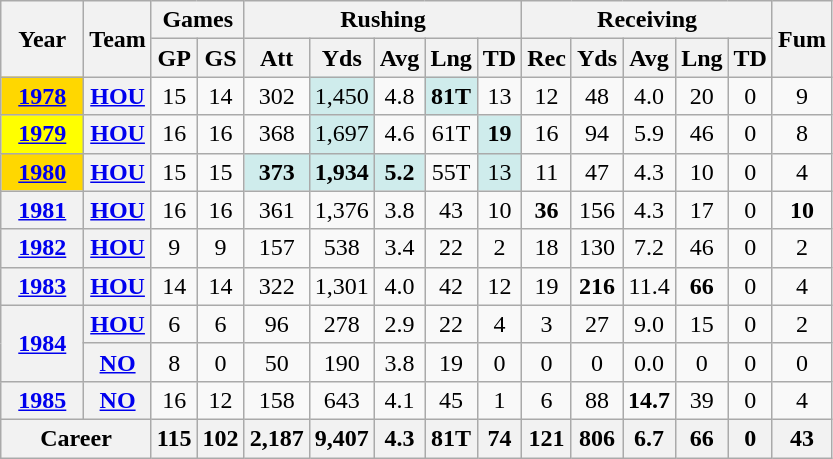<table class="wikitable" style="text-align:center;">
<tr>
<th rowspan="2">Year</th>
<th rowspan="2">Team</th>
<th colspan="2">Games</th>
<th colspan="5">Rushing</th>
<th colspan="5">Receiving</th>
<th rowspan="2">Fum</th>
</tr>
<tr>
<th>GP</th>
<th>GS</th>
<th>Att</th>
<th>Yds</th>
<th>Avg</th>
<th>Lng</th>
<th>TD</th>
<th>Rec</th>
<th>Yds</th>
<th>Avg</th>
<th>Lng</th>
<th>TD</th>
</tr>
<tr>
<th style="background:#ffd700; width:3em;"><a href='#'>1978</a></th>
<th><a href='#'>HOU</a></th>
<td>15</td>
<td>14</td>
<td>302</td>
<td style="background:#cfecec;">1,450</td>
<td>4.8</td>
<td style="background:#cfecec;"><strong>81T</strong></td>
<td>13</td>
<td>12</td>
<td>48</td>
<td>4.0</td>
<td>20</td>
<td>0</td>
<td>9</td>
</tr>
<tr>
<th style="background:#ffff00; width:3em;"><a href='#'>1979</a></th>
<th><a href='#'>HOU</a></th>
<td>16</td>
<td>16</td>
<td>368</td>
<td style="background:#cfecec;">1,697</td>
<td>4.6</td>
<td>61T</td>
<td style="background:#cfecec;"><strong>19</strong></td>
<td>16</td>
<td>94</td>
<td>5.9</td>
<td>46</td>
<td>0</td>
<td>8</td>
</tr>
<tr>
<th style="background:#ffd700; width:3em;"><a href='#'>1980</a></th>
<th><a href='#'>HOU</a></th>
<td>15</td>
<td>15</td>
<td style="background:#cfecec; "><strong>373</strong></td>
<td style="background:#cfecec;"><strong>1,934</strong></td>
<td style="background:#cfecec;"><strong>5.2</strong></td>
<td>55T</td>
<td style="background:#cfecec;">13</td>
<td>11</td>
<td>47</td>
<td>4.3</td>
<td>10</td>
<td>0</td>
<td>4</td>
</tr>
<tr>
<th><a href='#'>1981</a></th>
<th><a href='#'>HOU</a></th>
<td>16</td>
<td>16</td>
<td>361</td>
<td>1,376</td>
<td>3.8</td>
<td>43</td>
<td>10</td>
<td><strong>36</strong></td>
<td>156</td>
<td>4.3</td>
<td>17</td>
<td>0</td>
<td><strong>10</strong></td>
</tr>
<tr>
<th><a href='#'>1982</a></th>
<th><a href='#'>HOU</a></th>
<td>9</td>
<td>9</td>
<td>157</td>
<td>538</td>
<td>3.4</td>
<td>22</td>
<td>2</td>
<td>18</td>
<td>130</td>
<td>7.2</td>
<td>46</td>
<td>0</td>
<td>2</td>
</tr>
<tr>
<th><a href='#'>1983</a></th>
<th><a href='#'>HOU</a></th>
<td>14</td>
<td>14</td>
<td>322</td>
<td>1,301</td>
<td>4.0</td>
<td>42</td>
<td>12</td>
<td>19</td>
<td><strong>216</strong></td>
<td>11.4</td>
<td><strong>66</strong></td>
<td>0</td>
<td>4</td>
</tr>
<tr>
<th rowspan="2"><a href='#'>1984</a></th>
<th><a href='#'>HOU</a></th>
<td>6</td>
<td>6</td>
<td>96</td>
<td>278</td>
<td>2.9</td>
<td>22</td>
<td>4</td>
<td>3</td>
<td>27</td>
<td>9.0</td>
<td>15</td>
<td>0</td>
<td>2</td>
</tr>
<tr>
<th><a href='#'>NO</a></th>
<td>8</td>
<td>0</td>
<td>50</td>
<td>190</td>
<td>3.8</td>
<td>19</td>
<td>0</td>
<td>0</td>
<td>0</td>
<td>0.0</td>
<td>0</td>
<td>0</td>
<td>0</td>
</tr>
<tr>
<th><a href='#'>1985</a></th>
<th><a href='#'>NO</a></th>
<td>16</td>
<td>12</td>
<td>158</td>
<td>643</td>
<td>4.1</td>
<td>45</td>
<td>1</td>
<td>6</td>
<td>88</td>
<td><strong>14.7</strong></td>
<td>39</td>
<td>0</td>
<td>4</td>
</tr>
<tr>
<th colspan="2">Career</th>
<th>115</th>
<th>102</th>
<th>2,187</th>
<th>9,407</th>
<th>4.3</th>
<th>81T</th>
<th>74</th>
<th>121</th>
<th>806</th>
<th>6.7</th>
<th>66</th>
<th>0</th>
<th>43</th>
</tr>
</table>
